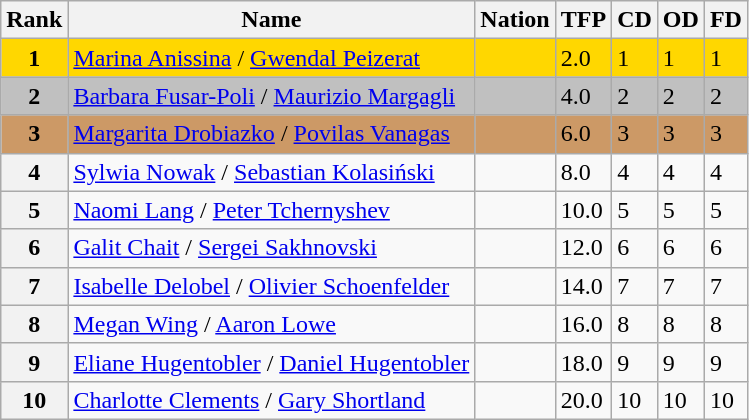<table class="wikitable">
<tr>
<th>Rank</th>
<th>Name</th>
<th>Nation</th>
<th>TFP</th>
<th>CD</th>
<th>OD</th>
<th>FD</th>
</tr>
<tr bgcolor="gold">
<td align="center"><strong>1</strong></td>
<td><a href='#'>Marina Anissina</a> / <a href='#'>Gwendal Peizerat</a></td>
<td></td>
<td>2.0</td>
<td>1</td>
<td>1</td>
<td>1</td>
</tr>
<tr bgcolor="silver">
<td align="center"><strong>2</strong></td>
<td><a href='#'>Barbara Fusar-Poli</a> / <a href='#'>Maurizio Margagli</a></td>
<td></td>
<td>4.0</td>
<td>2</td>
<td>2</td>
<td>2</td>
</tr>
<tr bgcolor="cc9966">
<td align="center"><strong>3</strong></td>
<td><a href='#'>Margarita Drobiazko</a> / <a href='#'>Povilas Vanagas</a></td>
<td></td>
<td>6.0</td>
<td>3</td>
<td>3</td>
<td>3</td>
</tr>
<tr>
<th>4</th>
<td><a href='#'>Sylwia Nowak</a> / <a href='#'>Sebastian Kolasiński</a></td>
<td></td>
<td>8.0</td>
<td>4</td>
<td>4</td>
<td>4</td>
</tr>
<tr>
<th>5</th>
<td><a href='#'>Naomi Lang</a> / <a href='#'>Peter Tchernyshev</a></td>
<td></td>
<td>10.0</td>
<td>5</td>
<td>5</td>
<td>5</td>
</tr>
<tr>
<th>6</th>
<td><a href='#'>Galit Chait</a> / <a href='#'>Sergei Sakhnovski</a></td>
<td></td>
<td>12.0</td>
<td>6</td>
<td>6</td>
<td>6</td>
</tr>
<tr>
<th>7</th>
<td><a href='#'>Isabelle Delobel</a> / <a href='#'>Olivier Schoenfelder</a></td>
<td></td>
<td>14.0</td>
<td>7</td>
<td>7</td>
<td>7</td>
</tr>
<tr>
<th>8</th>
<td><a href='#'>Megan Wing</a> / <a href='#'>Aaron Lowe</a></td>
<td></td>
<td>16.0</td>
<td>8</td>
<td>8</td>
<td>8</td>
</tr>
<tr>
<th>9</th>
<td><a href='#'>Eliane Hugentobler</a> / <a href='#'>Daniel Hugentobler</a></td>
<td></td>
<td>18.0</td>
<td>9</td>
<td>9</td>
<td>9</td>
</tr>
<tr>
<th>10</th>
<td><a href='#'>Charlotte Clements</a> / <a href='#'>Gary Shortland</a></td>
<td></td>
<td>20.0</td>
<td>10</td>
<td>10</td>
<td>10</td>
</tr>
</table>
